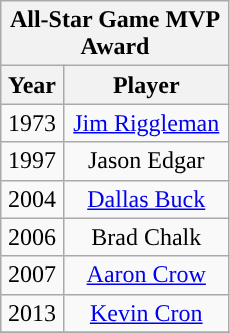<table class="wikitable" style="display: inline-table; margin-right: 20px; text-align:center">
<tr>
<th scope="col" colspan="2" style="width: 145px;">All-Star Game MVP Award</th>
</tr>
<tr>
<th scope="col">Year</th>
<th scope="col">Player</th>
</tr>
<tr>
<td>1973</td>
<td><a href='#'>Jim Riggleman</a></td>
</tr>
<tr>
<td>1997</td>
<td>Jason Edgar</td>
</tr>
<tr>
<td>2004</td>
<td><a href='#'>Dallas Buck</a></td>
</tr>
<tr>
<td>2006</td>
<td>Brad Chalk</td>
</tr>
<tr>
<td>2007</td>
<td><a href='#'>Aaron Crow</a></td>
</tr>
<tr>
<td>2013</td>
<td><a href='#'>Kevin Cron</a></td>
</tr>
<tr>
</tr>
</table>
